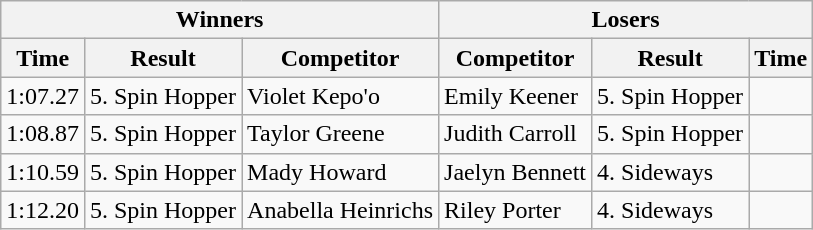<table class="wikitable sortable mw-collapsible">
<tr>
<th Colspan="3">Winners</th>
<th Colspan="3">Losers</th>
</tr>
<tr>
<th>Time</th>
<th>Result</th>
<th>Competitor</th>
<th>Competitor</th>
<th>Result</th>
<th>Time</th>
</tr>
<tr>
<td>1:07.27</td>
<td>5. Spin Hopper</td>
<td>Violet Kepo'o</td>
<td>Emily Keener</td>
<td>5. Spin Hopper</td>
<td></td>
</tr>
<tr>
<td>1:08.87</td>
<td>5. Spin Hopper</td>
<td>Taylor Greene</td>
<td>Judith Carroll</td>
<td>5. Spin Hopper</td>
<td></td>
</tr>
<tr>
<td>1:10.59</td>
<td>5. Spin Hopper</td>
<td>Mady Howard</td>
<td>Jaelyn Bennett</td>
<td>4. Sideways</td>
<td></td>
</tr>
<tr>
<td>1:12.20</td>
<td>5. Spin Hopper</td>
<td>Anabella Heinrichs</td>
<td>Riley Porter</td>
<td>4. Sideways</td>
<td></td>
</tr>
</table>
